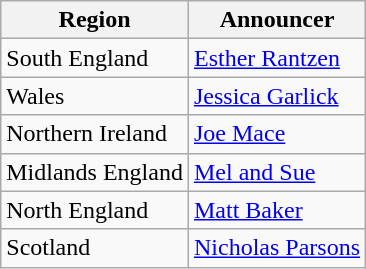<table class="wikitable collapsible collapsed">
<tr>
<th>Region</th>
<th>Announcer</th>
</tr>
<tr>
<td>South England</td>
<td><a href='#'>Esther Rantzen</a></td>
</tr>
<tr>
<td>Wales</td>
<td><a href='#'>Jessica Garlick</a></td>
</tr>
<tr>
<td>Northern Ireland</td>
<td><a href='#'>Joe Mace</a></td>
</tr>
<tr>
<td>Midlands England</td>
<td><a href='#'>Mel and Sue</a></td>
</tr>
<tr>
<td>North England</td>
<td><a href='#'>Matt Baker</a></td>
</tr>
<tr>
<td>Scotland</td>
<td><a href='#'>Nicholas Parsons</a></td>
</tr>
</table>
